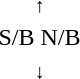<table style="text-align:center;">
<tr>
<td><small>  ↑ </small></td>
</tr>
<tr>
<td><span>S/B</span>   <span>N/B</span></td>
</tr>
<tr>
<td><small> ↓  </small></td>
</tr>
</table>
